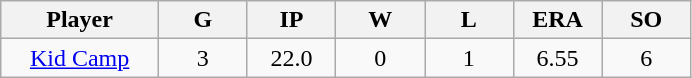<table class="wikitable sortable">
<tr>
<th bgcolor="#DDDDFF" width="16%">Player</th>
<th bgcolor="#DDDDFF" width="9%">G</th>
<th bgcolor="#DDDDFF" width="9%">IP</th>
<th bgcolor="#DDDDFF" width="9%">W</th>
<th bgcolor="#DDDDFF" width="9%">L</th>
<th bgcolor="#DDDDFF" width="9%">ERA</th>
<th bgcolor="#DDDDFF" width="9%">SO</th>
</tr>
<tr align="center">
<td><a href='#'>Kid Camp</a></td>
<td>3</td>
<td>22.0</td>
<td>0</td>
<td>1</td>
<td>6.55</td>
<td>6</td>
</tr>
</table>
